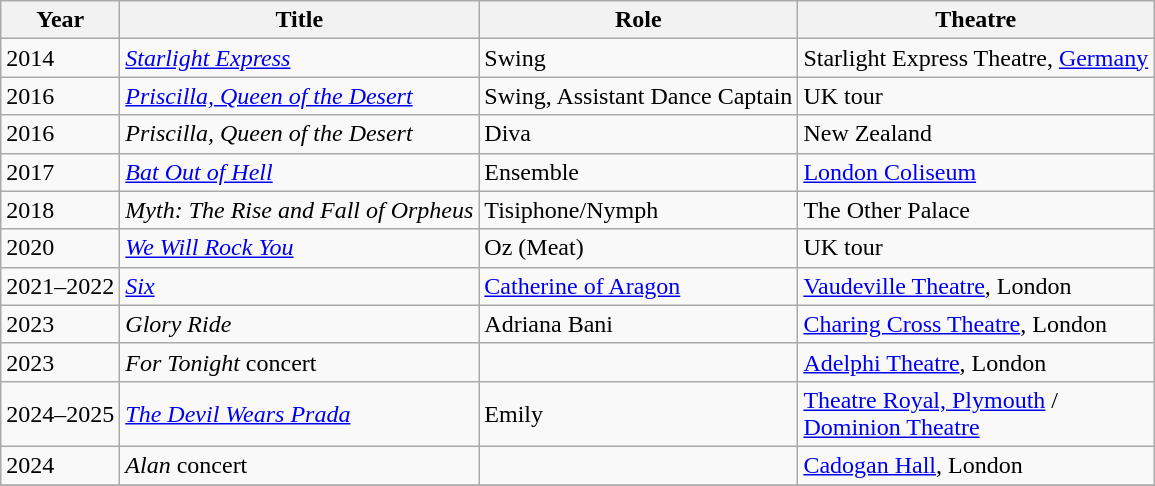<table class="wikitable sortable">
<tr>
<th>Year</th>
<th>Title</th>
<th>Role</th>
<th class="unsortable">Theatre</th>
</tr>
<tr>
<td>2014</td>
<td><em><a href='#'>Starlight Express</a></em></td>
<td>Swing</td>
<td>Starlight Express Theatre, <a href='#'>Germany</a></td>
</tr>
<tr>
<td>2016</td>
<td><a href='#'><em>Priscilla, Queen of the Desert</em></a></td>
<td>Swing, Assistant Dance Captain</td>
<td>UK tour</td>
</tr>
<tr>
<td>2016</td>
<td><em>Priscilla, Queen of the Desert</em></td>
<td>Diva</td>
<td>New Zealand</td>
</tr>
<tr>
<td>2017</td>
<td><em><a href='#'>Bat Out of Hell</a></em></td>
<td>Ensemble</td>
<td><a href='#'>London Coliseum</a></td>
</tr>
<tr>
<td>2018</td>
<td><em>Myth: The Rise and Fall of Orpheus</em></td>
<td>Tisiphone/Nymph</td>
<td>The Other Palace</td>
</tr>
<tr>
<td>2020</td>
<td><em><a href='#'>We Will Rock You</a></em></td>
<td>Oz (Meat)</td>
<td>UK tour</td>
</tr>
<tr>
<td>2021–2022</td>
<td><em><a href='#'>Six</a></em></td>
<td><a href='#'>Catherine of Aragon</a></td>
<td><a href='#'>Vaudeville Theatre</a>, London</td>
</tr>
<tr>
<td>2023</td>
<td><em>Glory Ride</em></td>
<td>Adriana Bani</td>
<td><a href='#'>Charing Cross Theatre</a>, London</td>
</tr>
<tr>
<td>2023</td>
<td><em>For Tonight</em> concert</td>
<td></td>
<td><a href='#'>Adelphi Theatre</a>, London</td>
</tr>
<tr>
<td>2024–2025</td>
<td><em><a href='#'>The Devil Wears Prada</a></em></td>
<td>Emily</td>
<td><a href='#'>Theatre Royal, Plymouth</a> /<br><a href='#'>Dominion Theatre</a></td>
</tr>
<tr>
<td>2024</td>
<td><em>Alan</em> concert</td>
<td></td>
<td><a href='#'>Cadogan Hall</a>, London</td>
</tr>
<tr>
</tr>
</table>
